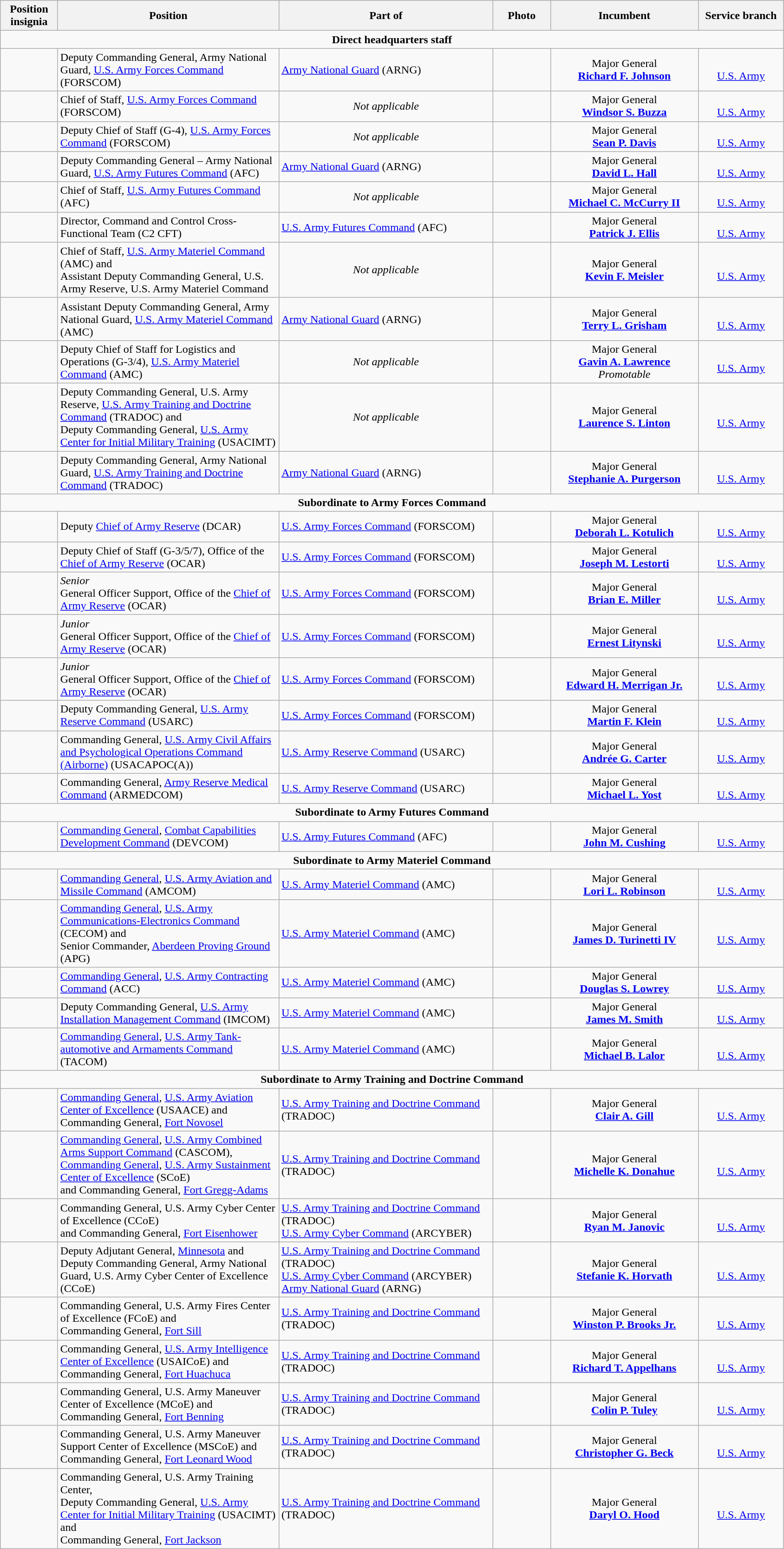<table class="wikitable">
<tr>
<th width="75" style="text-align:center">Position insignia</th>
<th width="310" style="text-align:center">Position</th>
<th width="300" style="text-align:center">Part of</th>
<th width="75" style="text-align:center">Photo</th>
<th width="205" style="text-align:center">Incumbent</th>
<th width="115" style="text-align:center">Service branch</th>
</tr>
<tr>
<td colspan="6" style="text-align:center"><strong>Direct headquarters staff</strong></td>
</tr>
<tr>
<td></td>
<td>Deputy Commanding General, Army National Guard, <a href='#'>U.S. Army Forces Command</a> (FORSCOM)</td>
<td> <a href='#'>Army National Guard</a> (ARNG)</td>
<td></td>
<td style="text-align:center">Major General<br><strong><a href='#'>Richard F. Johnson</a></strong></td>
<td style="text-align:center"><br><a href='#'>U.S. Army</a></td>
</tr>
<tr>
<td></td>
<td>Chief of Staff, <a href='#'>U.S. Army Forces Command</a> (FORSCOM)</td>
<td style="text-align:center"><em>Not applicable</em></td>
<td></td>
<td style="text-align:center">Major General<br><strong><a href='#'>Windsor S. Buzza</a></strong></td>
<td style="text-align:center"><br><a href='#'>U.S. Army</a></td>
</tr>
<tr>
<td></td>
<td>Deputy Chief of Staff (G-4), <a href='#'>U.S. Army Forces Command</a> (FORSCOM)</td>
<td style="text-align:center"><em>Not applicable</em></td>
<td></td>
<td style="text-align:center">Major General<br><strong><a href='#'>Sean P. Davis</a></strong></td>
<td style="text-align:center"><br><a href='#'>U.S. Army</a></td>
</tr>
<tr>
<td></td>
<td>Deputy Commanding General – Army National Guard,  <a href='#'>U.S. Army Futures Command</a> (AFC)</td>
<td> <a href='#'>Army National Guard</a> (ARNG)</td>
<td></td>
<td style="text-align:center">Major General<br><strong><a href='#'>David L. Hall</a></strong></td>
<td style="text-align:center"><br><a href='#'>U.S. Army</a></td>
</tr>
<tr>
<td></td>
<td>Chief of Staff, <a href='#'>U.S. Army Futures Command</a> (AFC)</td>
<td style="text-align:center"><em>Not applicable</em></td>
<td></td>
<td style="text-align:center">Major General<br><strong><a href='#'>Michael C. McCurry II</a></strong></td>
<td style="text-align:center"><br><a href='#'>U.S. Army</a></td>
</tr>
<tr>
<td></td>
<td>Director, Command and Control Cross-Functional Team (C2 CFT)</td>
<td> <a href='#'>U.S. Army Futures Command</a> (AFC)</td>
<td></td>
<td style="text-align:center">Major General<br><strong><a href='#'>Patrick J. Ellis</a></strong></td>
<td style="text-align:center"><br><a href='#'>U.S. Army</a></td>
</tr>
<tr>
<td></td>
<td>Chief of Staff, <a href='#'>U.S. Army Materiel Command</a> (AMC) and<br>Assistant Deputy Commanding General, U.S. Army Reserve, U.S. Army Materiel Command</td>
<td style="text-align:center"><em>Not applicable</em></td>
<td></td>
<td style="text-align:center">Major General<br><strong><a href='#'>Kevin F. Meisler</a></strong></td>
<td style="text-align:center"><br><a href='#'>U.S. Army</a></td>
</tr>
<tr>
<td></td>
<td>Assistant Deputy Commanding General, Army National Guard, <a href='#'>U.S. Army Materiel Command</a> (AMC)</td>
<td> <a href='#'>Army National Guard</a> (ARNG)</td>
<td></td>
<td style="text-align:center">Major General<br><strong><a href='#'>Terry L. Grisham</a></strong></td>
<td style="text-align:center"><br><a href='#'>U.S. Army</a></td>
</tr>
<tr>
<td></td>
<td>Deputy Chief of Staff for Logistics and Operations (G-3/4), <a href='#'>U.S. Army Materiel Command</a> (AMC)</td>
<td style="text-align:center"><em>Not applicable</em></td>
<td></td>
<td style="text-align:center">Major General<br><strong><a href='#'>Gavin A. Lawrence</a></strong><br><em>Promotable</em></td>
<td style="text-align:center"><br><a href='#'>U.S. Army</a></td>
</tr>
<tr>
<td> </td>
<td>Deputy Commanding General, U.S. Army Reserve, <a href='#'>U.S. Army Training and Doctrine Command</a> (TRADOC) and<br>Deputy Commanding General, <a href='#'>U.S. Army Center for Initial Military Training</a> (USACIMT)</td>
<td style="text-align:center"><em>Not applicable</em></td>
<td></td>
<td style="text-align:center">Major General<br><strong><a href='#'>Laurence S. Linton</a></strong></td>
<td style="text-align:center"><br><a href='#'>U.S. Army</a></td>
</tr>
<tr>
<td></td>
<td>Deputy Commanding General, Army National Guard, <a href='#'>U.S. Army Training and Doctrine Command</a> (TRADOC)</td>
<td> <a href='#'>Army National Guard</a> (ARNG)</td>
<td></td>
<td style="text-align:center">Major General<br><strong><a href='#'>Stephanie A. Purgerson</a></strong></td>
<td style="text-align:center"><br><a href='#'>U.S. Army</a></td>
</tr>
<tr>
<td colspan="6" style="text-align:center"><strong>Subordinate to Army Forces Command</strong></td>
</tr>
<tr>
<td></td>
<td>Deputy <a href='#'>Chief of Army Reserve</a> (DCAR)</td>
<td> <a href='#'>U.S. Army Forces Command</a> (FORSCOM)</td>
<td></td>
<td style="text-align:center">Major General<br><strong><a href='#'>Deborah L. Kotulich</a></strong></td>
<td style="text-align:center"><br><a href='#'>U.S. Army</a></td>
</tr>
<tr>
<td></td>
<td>Deputy Chief of Staff (G-3/5/7), Office of the <a href='#'>Chief of Army Reserve</a> (OCAR)</td>
<td> <a href='#'>U.S. Army Forces Command</a> (FORSCOM)</td>
<td></td>
<td style="text-align:center">Major General<br><strong><a href='#'>Joseph M. Lestorti</a></strong></td>
<td style="text-align:center"><br><a href='#'>U.S. Army</a></td>
</tr>
<tr>
<td></td>
<td><em>Senior</em><br>General Officer Support, Office of the <a href='#'>Chief of Army Reserve</a> (OCAR)</td>
<td> <a href='#'>U.S. Army Forces Command</a> (FORSCOM)</td>
<td></td>
<td style="text-align:center">Major General<br><strong><a href='#'>Brian E. Miller</a></strong></td>
<td style="text-align:center"><br><a href='#'>U.S. Army</a></td>
</tr>
<tr>
<td></td>
<td><em>Junior</em><br>General Officer Support, Office of the <a href='#'>Chief of Army Reserve</a> (OCAR)</td>
<td> <a href='#'>U.S. Army Forces Command</a> (FORSCOM)</td>
<td></td>
<td style="text-align:center">Major General<br><strong><a href='#'>Ernest Litynski</a></strong></td>
<td style="text-align:center"><br><a href='#'>U.S. Army</a></td>
</tr>
<tr>
<td></td>
<td><em>Junior</em><br>General Officer Support, Office of the <a href='#'>Chief of Army Reserve</a> (OCAR)</td>
<td> <a href='#'>U.S. Army Forces Command</a> (FORSCOM)</td>
<td></td>
<td style="text-align:center">Major General<br><strong><a href='#'>Edward H. Merrigan Jr.</a></strong></td>
<td style="text-align:center"><br><a href='#'>U.S. Army</a></td>
</tr>
<tr>
<td></td>
<td>Deputy Commanding General, <a href='#'>U.S. Army Reserve Command</a> (USARC)</td>
<td> <a href='#'>U.S. Army Forces Command</a> (FORSCOM)</td>
<td></td>
<td style="text-align:center">Major General<br><strong><a href='#'>Martin F. Klein</a></strong></td>
<td style="text-align:center"><br><a href='#'>U.S. Army</a></td>
</tr>
<tr>
<td></td>
<td>Commanding General, <a href='#'>U.S. Army Civil Affairs and Psychological Operations Command (Airborne)</a> (USACAPOC(A))</td>
<td> <a href='#'>U.S. Army Reserve Command</a> (USARC)</td>
<td></td>
<td style="text-align:center">Major General<br><strong><a href='#'>Andrée G. Carter</a></strong></td>
<td style="text-align:center"><br><a href='#'>U.S. Army</a></td>
</tr>
<tr>
<td></td>
<td>Commanding General, <a href='#'>Army Reserve Medical Command</a> (ARMEDCOM)</td>
<td> <a href='#'>U.S. Army Reserve Command</a> (USARC)</td>
<td></td>
<td style="text-align:center">Major General<br><strong><a href='#'>Michael L. Yost</a></strong></td>
<td style="text-align:center"><br><a href='#'>U.S. Army</a></td>
</tr>
<tr>
<td colspan="6" style="text-align:center"><strong>Subordinate to Army Futures Command</strong></td>
</tr>
<tr>
<td></td>
<td><a href='#'>Commanding General</a>, <a href='#'>Combat Capabilities Development Command</a> (DEVCOM)</td>
<td> <a href='#'>U.S. Army Futures Command</a> (AFC)</td>
<td></td>
<td style="text-align:center">Major General<br><strong><a href='#'>John M. Cushing</a></strong></td>
<td style="text-align:center"><br><a href='#'>U.S. Army</a></td>
</tr>
<tr>
<td colspan="6" style="text-align:center"><strong>Subordinate to Army Materiel Command</strong></td>
</tr>
<tr>
<td></td>
<td><a href='#'>Commanding General</a>, <a href='#'>U.S. Army Aviation and Missile Command</a> (AMCOM)</td>
<td> <a href='#'>U.S. Army Materiel Command</a> (AMC)</td>
<td></td>
<td style="text-align:center">Major General<br><strong><a href='#'>Lori L. Robinson</a></strong></td>
<td style="text-align:center"><br><a href='#'>U.S. Army</a></td>
</tr>
<tr>
<td></td>
<td><a href='#'>Commanding General</a>, <a href='#'>U.S. Army Communications-Electronics Command</a> (CECOM) and<br>Senior Commander, <a href='#'>Aberdeen Proving Ground</a> (APG)</td>
<td> <a href='#'>U.S. Army Materiel Command</a> (AMC)</td>
<td></td>
<td style="text-align:center">Major General<br><strong><a href='#'>James D. Turinetti IV</a></strong></td>
<td style="text-align:center"><br><a href='#'>U.S. Army</a></td>
</tr>
<tr>
<td></td>
<td><a href='#'>Commanding General</a>, <a href='#'>U.S. Army Contracting Command</a> (ACC)</td>
<td> <a href='#'>U.S. Army Materiel Command</a> (AMC)</td>
<td></td>
<td style="text-align:center">Major General<br><strong><a href='#'>Douglas S. Lowrey</a></strong></td>
<td style="text-align:center"><br><a href='#'>U.S. Army</a></td>
</tr>
<tr>
<td></td>
<td>Deputy Commanding General, <a href='#'>U.S. Army Installation Management Command</a> (IMCOM)</td>
<td> <a href='#'>U.S. Army Materiel Command</a> (AMC)</td>
<td></td>
<td style="text-align:center">Major General<br><strong><a href='#'>James M. Smith</a></strong></td>
<td style="text-align:center"><br><a href='#'>U.S. Army</a></td>
</tr>
<tr>
<td></td>
<td><a href='#'>Commanding General</a>, <a href='#'>U.S. Army Tank-automotive and Armaments Command</a> (TACOM)</td>
<td> <a href='#'>U.S. Army Materiel Command</a> (AMC)</td>
<td></td>
<td style="text-align:center">Major General<br><strong><a href='#'>Michael B. Lalor</a></strong></td>
<td style="text-align:center"><br><a href='#'>U.S. Army</a></td>
</tr>
<tr>
<td colspan="6" style="text-align:center"><strong>Subordinate to Army Training and Doctrine Command</strong></td>
</tr>
<tr>
<td></td>
<td><a href='#'>Commanding General</a>, <a href='#'>U.S. Army Aviation Center of Excellence</a> (USAACE) and<br>Commanding General, <a href='#'>Fort Novosel</a></td>
<td> <a href='#'>U.S. Army Training and Doctrine Command</a> (TRADOC)</td>
<td></td>
<td style="text-align:center">Major General<br><strong><a href='#'>Clair A. Gill</a></strong></td>
<td style="text-align:center"><br><a href='#'>U.S. Army</a></td>
</tr>
<tr>
<td> </td>
<td><a href='#'>Commanding General</a>, <a href='#'>U.S. Army Combined Arms Support Command</a> (CASCOM),<br><a href='#'>Commanding General</a>, <a href='#'>U.S. Army Sustainment Center of Excellence</a> (SCoE)<br>and Commanding General, <a href='#'>Fort Gregg-Adams</a></td>
<td> <a href='#'>U.S. Army Training and Doctrine Command</a> (TRADOC)</td>
<td></td>
<td style="text-align:center">Major General<br><strong><a href='#'>Michelle K. Donahue</a></strong></td>
<td style="text-align:center"><br><a href='#'>U.S. Army</a></td>
</tr>
<tr>
<td></td>
<td>Commanding General, U.S. Army Cyber Center of Excellence (CCoE)<br>and Commanding General, <a href='#'>Fort Eisenhower</a></td>
<td> <a href='#'>U.S. Army Training and Doctrine Command</a> (TRADOC)<br> <a href='#'>U.S. Army Cyber Command</a> (ARCYBER)</td>
<td></td>
<td style="text-align:center">Major General<br><strong><a href='#'>Ryan M. Janovic</a></strong></td>
<td style="text-align:center"><br><a href='#'>U.S. Army</a></td>
</tr>
<tr>
<td> </td>
<td>Deputy Adjutant General, <a href='#'>Minnesota</a> and<br>Deputy Commanding General, Army National Guard, U.S. Army Cyber Center of Excellence (CCoE)</td>
<td> <a href='#'>U.S. Army Training and Doctrine Command</a> (TRADOC)<br> <a href='#'>U.S. Army Cyber Command</a> (ARCYBER)<br> <a href='#'>Army National Guard</a> (ARNG)</td>
<td></td>
<td style="text-align:center">Major General<br><strong><a href='#'>Stefanie K. Horvath</a></strong></td>
<td style="text-align:center"><br><a href='#'>U.S. Army</a></td>
</tr>
<tr>
<td></td>
<td>Commanding General, U.S. Army Fires Center of Excellence (FCoE) and<br>Commanding General, <a href='#'>Fort Sill</a></td>
<td> <a href='#'>U.S. Army Training and Doctrine Command</a> (TRADOC)</td>
<td></td>
<td style="text-align:center">Major General<br><strong><a href='#'>Winston P. Brooks Jr.</a></strong></td>
<td style="text-align:center"><br><a href='#'>U.S. Army</a></td>
</tr>
<tr>
<td></td>
<td>Commanding General, <a href='#'>U.S. Army Intelligence Center of Excellence</a> (USAICoE) and<br>Commanding General, <a href='#'>Fort Huachuca</a></td>
<td> <a href='#'>U.S. Army Training and Doctrine Command</a> (TRADOC)</td>
<td></td>
<td style="text-align:center">Major General<br><strong><a href='#'>Richard T. Appelhans</a></strong></td>
<td style="text-align:center"><br><a href='#'>U.S. Army</a></td>
</tr>
<tr>
<td></td>
<td>Commanding General, U.S. Army Maneuver Center of Excellence (MCoE) and<br>Commanding General, <a href='#'>Fort Benning</a></td>
<td> <a href='#'>U.S. Army Training and Doctrine Command</a> (TRADOC)</td>
<td></td>
<td style="text-align:center">Major General<br><strong><a href='#'>Colin P. Tuley</a></strong></td>
<td style="text-align:center"><br><a href='#'>U.S. Army</a></td>
</tr>
<tr>
<td></td>
<td>Commanding General, U.S. Army Maneuver Support Center of Excellence (MSCoE) and<br>Commanding General, <a href='#'>Fort Leonard Wood</a></td>
<td> <a href='#'>U.S. Army Training and Doctrine Command</a> (TRADOC)</td>
<td></td>
<td style="text-align:center">Major General<br><strong><a href='#'>Christopher G. Beck</a></strong></td>
<td style="text-align:center"><br><a href='#'>U.S. Army</a></td>
</tr>
<tr>
<td> </td>
<td>Commanding General, U.S. Army Training Center,<br>  Deputy Commanding General, <a href='#'>U.S. Army Center for Initial Military Training</a> (USACIMT) and<br>Commanding General, <a href='#'>Fort Jackson</a></td>
<td> <a href='#'>U.S. Army Training and Doctrine Command</a> (TRADOC)</td>
<td></td>
<td style="text-align:center">Major General<br><strong><a href='#'>Daryl O. Hood</a></strong></td>
<td style="text-align:center"><br><a href='#'>U.S. Army</a></td>
</tr>
</table>
